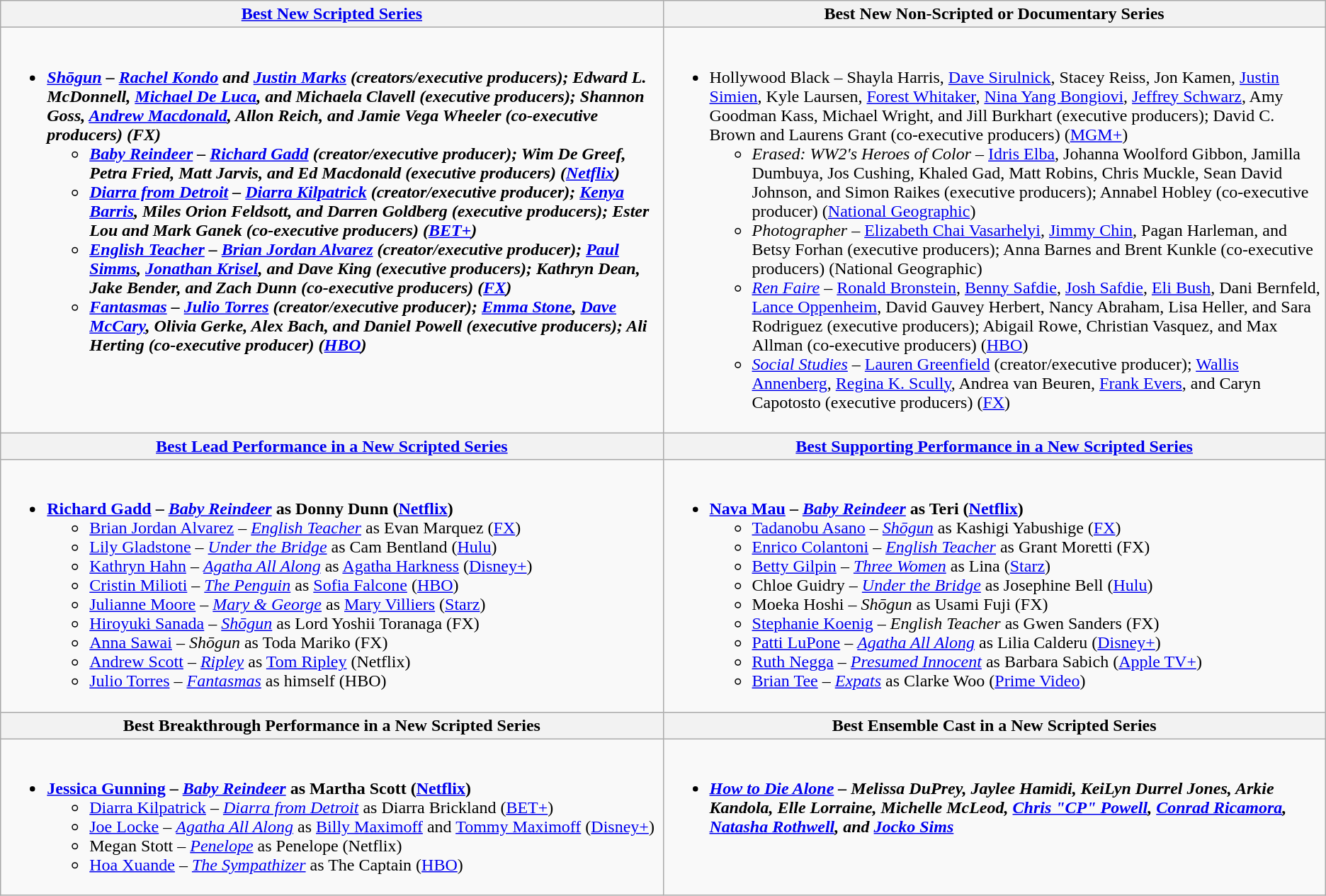<table class="wikitable">
<tr>
<th style="width:50%"><a href='#'>Best New Scripted Series</a></th>
<th style="width:50%">Best New Non-Scripted or Documentary Series</th>
</tr>
<tr>
<td valign="top"><br><ul><li><strong><em><a href='#'>Shōgun</a><em> – <a href='#'>Rachel Kondo</a> and <a href='#'>Justin Marks</a> (creators/executive producers); Edward L. McDonnell, <a href='#'>Michael De Luca</a>, and Michaela Clavell (executive producers); Shannon Goss, <a href='#'>Andrew Macdonald</a>, Allon Reich, and Jamie Vega Wheeler (co-executive producers) (FX)<strong><ul><li></em><a href='#'>Baby Reindeer</a><em> – <a href='#'>Richard Gadd</a> (creator/executive producer); Wim De Greef, Petra Fried, Matt Jarvis, and Ed Macdonald (executive producers) (<a href='#'>Netflix</a>)</li><li></em><a href='#'>Diarra from Detroit</a><em> – <a href='#'>Diarra Kilpatrick</a> (creator/executive producer); <a href='#'>Kenya Barris</a>, Miles Orion Feldsott, and Darren Goldberg (executive producers); Ester Lou and Mark Ganek (co-executive producers) (<a href='#'>BET+</a>)</li><li></em><a href='#'>English Teacher</a><em> – <a href='#'>Brian Jordan Alvarez</a> (creator/executive producer); <a href='#'>Paul Simms</a>, <a href='#'>Jonathan Krisel</a>, and Dave King (executive producers); Kathryn Dean, Jake Bender, and Zach Dunn (co-executive producers) (<a href='#'>FX</a>)</li><li></em><a href='#'>Fantasmas</a><em> – <a href='#'>Julio Torres</a> (creator/executive producer); <a href='#'>Emma Stone</a>, <a href='#'>Dave McCary</a>, Olivia Gerke, Alex Bach, and Daniel Powell (executive producers); Ali Herting (co-executive producer) (<a href='#'>HBO</a>)</li></ul></li></ul></td>
<td valign="top"><br><ul><li></em></strong>Hollywood Black</em> – Shayla Harris, <a href='#'>Dave Sirulnick</a>, Stacey Reiss, Jon Kamen, <a href='#'>Justin Simien</a>, Kyle Laursen, <a href='#'>Forest Whitaker</a>, <a href='#'>Nina Yang Bongiovi</a>, <a href='#'>Jeffrey Schwarz</a>, Amy Goodman Kass, Michael Wright, and Jill Burkhart (executive producers); David C. Brown and Laurens Grant (co-executive producers) (<a href='#'>MGM+</a>)</strong><ul><li><em>Erased: WW2's Heroes of Color</em> – <a href='#'>Idris Elba</a>, Johanna Woolford Gibbon, Jamilla Dumbuya, Jos Cushing, Khaled Gad, Matt Robins, Chris Muckle, Sean David Johnson, and Simon Raikes (executive producers); Annabel Hobley (co-executive producer) (<a href='#'>National Geographic</a>)</li><li><em>Photographer</em> – <a href='#'>Elizabeth Chai Vasarhelyi</a>, <a href='#'>Jimmy Chin</a>, Pagan Harleman, and Betsy Forhan (executive producers); Anna Barnes and Brent Kunkle (co-executive producers) (National Geographic)</li><li><em><a href='#'>Ren Faire</a></em> – <a href='#'>Ronald Bronstein</a>, <a href='#'>Benny Safdie</a>, <a href='#'>Josh Safdie</a>, <a href='#'>Eli Bush</a>, Dani Bernfeld, <a href='#'>Lance Oppenheim</a>, David Gauvey Herbert, Nancy Abraham, Lisa Heller, and Sara Rodriguez (executive producers); Abigail Rowe, Christian Vasquez, and Max Allman (co-executive producers) (<a href='#'>HBO</a>)</li><li><em><a href='#'>Social Studies</a></em> – <a href='#'>Lauren Greenfield</a> (creator/executive producer); <a href='#'>Wallis Annenberg</a>, <a href='#'>Regina K. Scully</a>, Andrea van Beuren, <a href='#'>Frank Evers</a>, and Caryn Capotosto (executive producers) (<a href='#'>FX</a>)</li></ul></li></ul></td>
</tr>
<tr>
<th style="width:50%"><a href='#'>Best Lead Performance in a New Scripted Series</a></th>
<th style="width:50%"><a href='#'>Best Supporting Performance in a New Scripted Series</a></th>
</tr>
<tr>
<td valign="top"><br><ul><li><strong><a href='#'>Richard Gadd</a> – <em><a href='#'>Baby Reindeer</a></em> as Donny Dunn (<a href='#'>Netflix</a>)</strong><ul><li><a href='#'>Brian Jordan Alvarez</a> – <em><a href='#'>English Teacher</a></em> as Evan Marquez (<a href='#'>FX</a>)</li><li><a href='#'>Lily Gladstone</a> – <em><a href='#'>Under the Bridge</a></em> as Cam Bentland (<a href='#'>Hulu</a>)</li><li><a href='#'>Kathryn Hahn</a> – <em><a href='#'>Agatha All Along</a></em> as <a href='#'>Agatha Harkness</a> (<a href='#'>Disney+</a>)</li><li><a href='#'>Cristin Milioti</a> – <em><a href='#'>The Penguin</a></em> as <a href='#'>Sofia Falcone</a> (<a href='#'>HBO</a>)</li><li><a href='#'>Julianne Moore</a> – <em><a href='#'>Mary & George</a></em> as <a href='#'>Mary Villiers</a> (<a href='#'>Starz</a>)</li><li><a href='#'>Hiroyuki Sanada</a> – <em><a href='#'>Shōgun</a></em> as Lord Yoshii Toranaga (FX)</li><li><a href='#'>Anna Sawai</a> – <em>Shōgun</em> as Toda Mariko (FX)</li><li><a href='#'>Andrew Scott</a> – <em><a href='#'>Ripley</a></em> as <a href='#'>Tom Ripley</a> (Netflix)</li><li><a href='#'>Julio Torres</a> – <em><a href='#'>Fantasmas</a></em> as himself (HBO)</li></ul></li></ul></td>
<td valign="top"><br><ul><li><strong><a href='#'>Nava Mau</a> – <em><a href='#'>Baby Reindeer</a></em> as Teri (<a href='#'>Netflix</a>)</strong><ul><li><a href='#'>Tadanobu Asano</a> – <em><a href='#'>Shōgun</a></em> as Kashigi Yabushige (<a href='#'>FX</a>)</li><li><a href='#'>Enrico Colantoni</a> – <em><a href='#'>English Teacher</a></em> as Grant Moretti (FX)</li><li><a href='#'>Betty Gilpin</a> – <em><a href='#'>Three Women</a></em> as Lina (<a href='#'>Starz</a>)</li><li>Chloe Guidry – <em><a href='#'>Under the Bridge</a></em> as Josephine Bell (<a href='#'>Hulu</a>)</li><li>Moeka Hoshi – <em>Shōgun</em> as Usami Fuji (FX)</li><li><a href='#'>Stephanie Koenig</a> – <em>English Teacher</em> as Gwen Sanders (FX)</li><li><a href='#'>Patti LuPone</a> – <em><a href='#'>Agatha All Along</a></em> as Lilia Calderu (<a href='#'>Disney+</a>)</li><li><a href='#'>Ruth Negga</a> – <em><a href='#'>Presumed Innocent</a></em> as Barbara Sabich (<a href='#'>Apple TV+</a>)</li><li><a href='#'>Brian Tee</a> – <em><a href='#'>Expats</a></em> as Clarke Woo (<a href='#'>Prime Video</a>)</li></ul></li></ul></td>
</tr>
<tr>
<th style="width:50%">Best Breakthrough Performance in a New Scripted Series</th>
<th style="width:50%">Best Ensemble Cast in a New Scripted Series</th>
</tr>
<tr>
<td valign="top"><br><ul><li><strong><a href='#'>Jessica Gunning</a> – <em><a href='#'>Baby Reindeer</a></em> as Martha Scott (<a href='#'>Netflix</a>)</strong><ul><li><a href='#'>Diarra Kilpatrick</a> – <em><a href='#'>Diarra from Detroit</a></em> as Diarra Brickland (<a href='#'>BET+</a>)</li><li><a href='#'>Joe Locke</a> – <em><a href='#'>Agatha All Along</a></em> as <a href='#'>Billy Maximoff</a> and <a href='#'>Tommy Maximoff</a> (<a href='#'>Disney+</a>)</li><li>Megan Stott – <em><a href='#'>Penelope</a></em> as Penelope (Netflix)</li><li><a href='#'>Hoa Xuande</a> – <em><a href='#'>The Sympathizer</a></em> as The Captain (<a href='#'>HBO</a>)</li></ul></li></ul></td>
<td valign="top"><br><ul><li><strong><em><a href='#'>How to Die Alone</a><em> – Melissa DuPrey, Jaylee Hamidi, KeiLyn Durrel Jones, Arkie Kandola, Elle Lorraine, Michelle McLeod, <a href='#'>Chris "CP" Powell</a>, <a href='#'>Conrad Ricamora</a>, <a href='#'>Natasha Rothwell</a>, and <a href='#'>Jocko Sims</a><strong></li></ul></td>
</tr>
</table>
